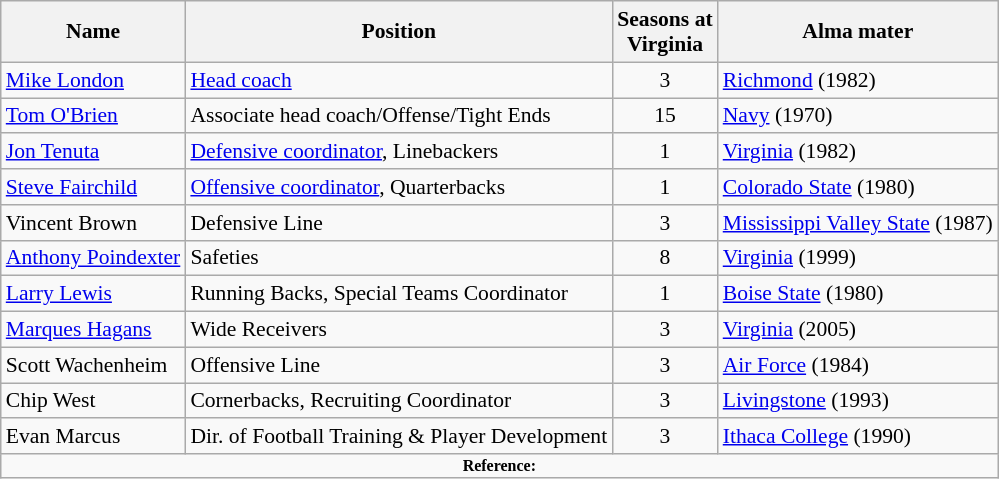<table class="wikitable" border="1" style="font-size:90%;">
<tr>
<th>Name</th>
<th>Position</th>
<th>Seasons at<br>Virginia</th>
<th>Alma mater</th>
</tr>
<tr>
<td><a href='#'>Mike London</a></td>
<td><a href='#'>Head coach</a></td>
<td align=center>3</td>
<td><a href='#'>Richmond</a> (1982)</td>
</tr>
<tr>
<td><a href='#'>Tom O'Brien</a></td>
<td>Associate head coach/Offense/Tight Ends</td>
<td align=center>15</td>
<td><a href='#'>Navy</a> (1970)</td>
</tr>
<tr>
<td><a href='#'>Jon Tenuta</a></td>
<td><a href='#'>Defensive coordinator</a>, Linebackers</td>
<td align=center>1</td>
<td><a href='#'>Virginia</a> (1982)</td>
</tr>
<tr>
<td><a href='#'>Steve Fairchild</a></td>
<td><a href='#'>Offensive coordinator</a>, Quarterbacks</td>
<td align=center>1</td>
<td><a href='#'>Colorado State</a> (1980)</td>
</tr>
<tr>
<td>Vincent Brown</td>
<td>Defensive Line</td>
<td align=center>3</td>
<td><a href='#'>Mississippi Valley State</a> (1987)</td>
</tr>
<tr>
<td><a href='#'>Anthony Poindexter</a></td>
<td>Safeties</td>
<td align=center>8</td>
<td><a href='#'>Virginia</a> (1999)</td>
</tr>
<tr>
<td><a href='#'>Larry Lewis</a></td>
<td>Running Backs, Special Teams Coordinator</td>
<td align=center>1</td>
<td><a href='#'>Boise State</a> (1980)</td>
</tr>
<tr>
<td><a href='#'>Marques Hagans</a></td>
<td>Wide Receivers</td>
<td align=center>3</td>
<td><a href='#'>Virginia</a> (2005)</td>
</tr>
<tr>
<td>Scott Wachenheim</td>
<td>Offensive Line</td>
<td align=center>3</td>
<td><a href='#'>Air Force</a> (1984)</td>
</tr>
<tr>
<td>Chip West</td>
<td>Cornerbacks, Recruiting Coordinator</td>
<td align=center>3</td>
<td><a href='#'>Livingstone</a> (1993)</td>
</tr>
<tr>
<td>Evan Marcus</td>
<td>Dir. of Football Training & Player Development</td>
<td align=center>3</td>
<td><a href='#'>Ithaca College</a> (1990)</td>
</tr>
<tr>
<td colspan="4" style="font-size: 8pt" align="center"><strong>Reference:</strong></td>
</tr>
</table>
